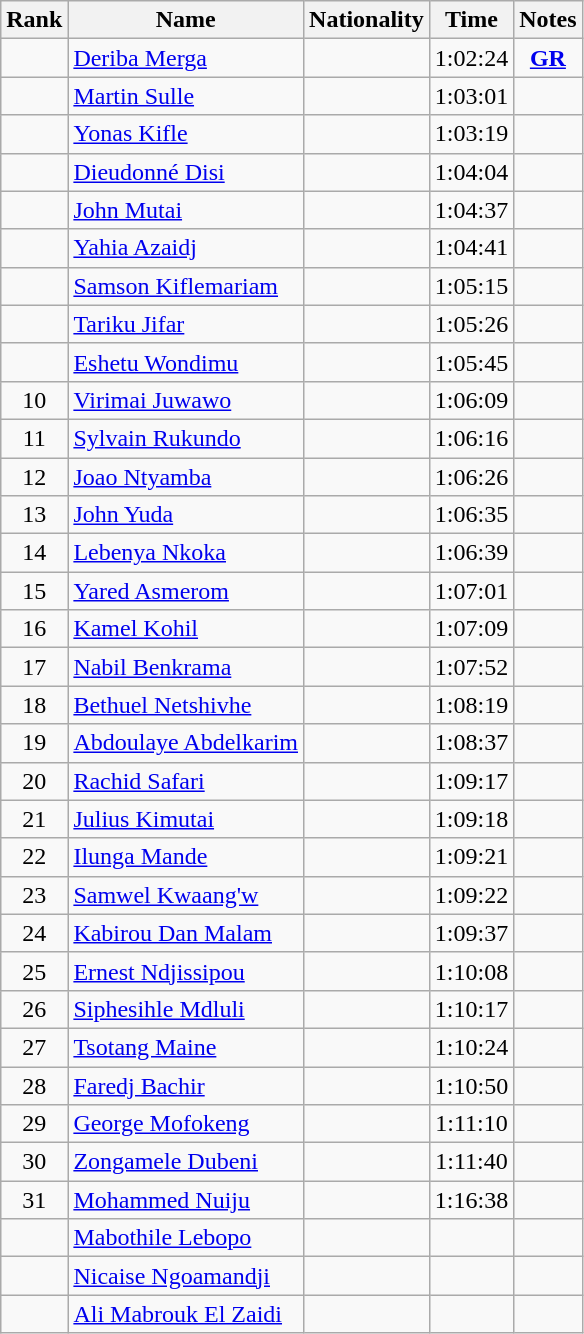<table class="wikitable sortable" style="text-align:center">
<tr>
<th>Rank</th>
<th>Name</th>
<th>Nationality</th>
<th>Time</th>
<th>Notes</th>
</tr>
<tr>
<td></td>
<td align=left><a href='#'>Deriba Merga</a></td>
<td align=left></td>
<td>1:02:24</td>
<td><strong><a href='#'>GR</a></strong></td>
</tr>
<tr>
<td></td>
<td align=left><a href='#'>Martin Sulle</a></td>
<td align=left></td>
<td>1:03:01</td>
<td></td>
</tr>
<tr>
<td></td>
<td align=left><a href='#'>Yonas Kifle</a></td>
<td align=left></td>
<td>1:03:19</td>
<td></td>
</tr>
<tr>
<td></td>
<td align=left><a href='#'>Dieudonné Disi</a></td>
<td align=left></td>
<td>1:04:04</td>
<td></td>
</tr>
<tr>
<td></td>
<td align=left><a href='#'>John Mutai</a></td>
<td align=left></td>
<td>1:04:37</td>
<td></td>
</tr>
<tr>
<td></td>
<td align=left><a href='#'>Yahia Azaidj</a></td>
<td align=left></td>
<td>1:04:41</td>
<td></td>
</tr>
<tr>
<td></td>
<td align=left><a href='#'>Samson Kiflemariam</a></td>
<td align=left></td>
<td>1:05:15</td>
<td></td>
</tr>
<tr>
<td></td>
<td align=left><a href='#'>Tariku Jifar</a></td>
<td align=left></td>
<td>1:05:26</td>
<td></td>
</tr>
<tr>
<td></td>
<td align=left><a href='#'>Eshetu Wondimu</a></td>
<td align=left></td>
<td>1:05:45</td>
<td></td>
</tr>
<tr>
<td>10</td>
<td align=left><a href='#'>Virimai Juwawo</a></td>
<td align=left></td>
<td>1:06:09</td>
<td></td>
</tr>
<tr>
<td>11</td>
<td align=left><a href='#'>Sylvain Rukundo</a></td>
<td align=left></td>
<td>1:06:16</td>
<td></td>
</tr>
<tr>
<td>12</td>
<td align=left><a href='#'>Joao Ntyamba</a></td>
<td align=left></td>
<td>1:06:26</td>
<td></td>
</tr>
<tr>
<td>13</td>
<td align=left><a href='#'>John Yuda</a></td>
<td align=left></td>
<td>1:06:35</td>
<td></td>
</tr>
<tr>
<td>14</td>
<td align=left><a href='#'>Lebenya Nkoka</a></td>
<td align=left></td>
<td>1:06:39</td>
<td></td>
</tr>
<tr>
<td>15</td>
<td align=left><a href='#'>Yared Asmerom</a></td>
<td align=left></td>
<td>1:07:01</td>
<td></td>
</tr>
<tr>
<td>16</td>
<td align=left><a href='#'>Kamel Kohil</a></td>
<td align=left></td>
<td>1:07:09</td>
<td></td>
</tr>
<tr>
<td>17</td>
<td align=left><a href='#'>Nabil Benkrama</a></td>
<td align=left></td>
<td>1:07:52</td>
<td></td>
</tr>
<tr>
<td>18</td>
<td align=left><a href='#'>Bethuel Netshivhe</a></td>
<td align=left></td>
<td>1:08:19</td>
<td></td>
</tr>
<tr>
<td>19</td>
<td align=left><a href='#'>Abdoulaye Abdelkarim</a></td>
<td align=left></td>
<td>1:08:37</td>
<td></td>
</tr>
<tr>
<td>20</td>
<td align=left><a href='#'>Rachid Safari</a></td>
<td align=left></td>
<td>1:09:17</td>
<td></td>
</tr>
<tr>
<td>21</td>
<td align=left><a href='#'>Julius Kimutai</a></td>
<td align=left></td>
<td>1:09:18</td>
<td></td>
</tr>
<tr>
<td>22</td>
<td align=left><a href='#'>Ilunga Mande</a></td>
<td align=left></td>
<td>1:09:21</td>
<td></td>
</tr>
<tr>
<td>23</td>
<td align=left><a href='#'>Samwel Kwaang'w</a></td>
<td align=left></td>
<td>1:09:22</td>
<td></td>
</tr>
<tr>
<td>24</td>
<td align=left><a href='#'>Kabirou Dan Malam</a></td>
<td align=left></td>
<td>1:09:37</td>
<td></td>
</tr>
<tr>
<td>25</td>
<td align=left><a href='#'>Ernest Ndjissipou</a></td>
<td align=left></td>
<td>1:10:08</td>
<td></td>
</tr>
<tr>
<td>26</td>
<td align=left><a href='#'>Siphesihle Mdluli</a></td>
<td align=left></td>
<td>1:10:17</td>
<td></td>
</tr>
<tr>
<td>27</td>
<td align=left><a href='#'>Tsotang Maine</a></td>
<td align=left></td>
<td>1:10:24</td>
<td></td>
</tr>
<tr>
<td>28</td>
<td align=left><a href='#'>Faredj Bachir</a></td>
<td align=left></td>
<td>1:10:50</td>
<td></td>
</tr>
<tr>
<td>29</td>
<td align=left><a href='#'>George Mofokeng</a></td>
<td align=left></td>
<td>1:11:10</td>
<td></td>
</tr>
<tr>
<td>30</td>
<td align=left><a href='#'>Zongamele Dubeni</a></td>
<td align=left></td>
<td>1:11:40</td>
<td></td>
</tr>
<tr>
<td>31</td>
<td align=left><a href='#'>Mohammed Nuiju</a></td>
<td align=left></td>
<td>1:16:38</td>
<td></td>
</tr>
<tr>
<td></td>
<td align=left><a href='#'>Mabothile Lebopo</a></td>
<td align=left></td>
<td></td>
<td></td>
</tr>
<tr>
<td></td>
<td align=left><a href='#'>Nicaise Ngoamandji</a></td>
<td align=left></td>
<td></td>
<td></td>
</tr>
<tr>
<td></td>
<td align=left><a href='#'>Ali Mabrouk El Zaidi</a></td>
<td align=left></td>
<td></td>
<td></td>
</tr>
</table>
